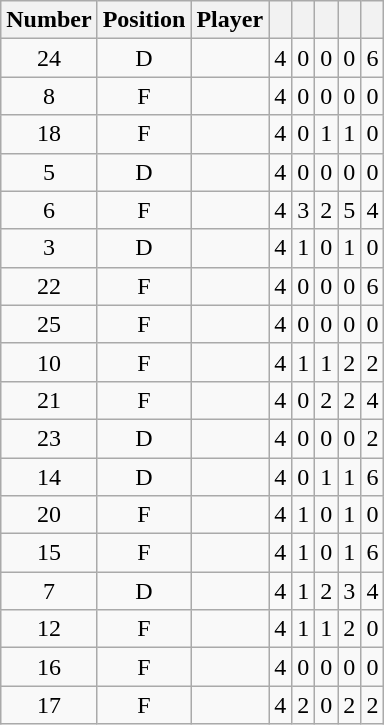<table class="wikitable sortable" style="text-align:center; padding:4px; border-spacing=0;">
<tr>
<th>Number</th>
<th>Position</th>
<th>Player</th>
<th></th>
<th></th>
<th></th>
<th></th>
<th></th>
</tr>
<tr>
<td>24</td>
<td>D</td>
<td align=left></td>
<td>4</td>
<td>0</td>
<td>0</td>
<td>0</td>
<td>6</td>
</tr>
<tr>
<td>8</td>
<td>F</td>
<td align=left></td>
<td>4</td>
<td>0</td>
<td>0</td>
<td>0</td>
<td>0</td>
</tr>
<tr>
<td>18</td>
<td>F</td>
<td align=left></td>
<td>4</td>
<td>0</td>
<td>1</td>
<td>1</td>
<td>0</td>
</tr>
<tr>
<td>5</td>
<td>D</td>
<td align=left></td>
<td>4</td>
<td>0</td>
<td>0</td>
<td>0</td>
<td>0</td>
</tr>
<tr>
<td>6</td>
<td>F</td>
<td align=left></td>
<td>4</td>
<td>3</td>
<td>2</td>
<td>5</td>
<td>4</td>
</tr>
<tr>
<td>3</td>
<td>D</td>
<td align=left></td>
<td>4</td>
<td>1</td>
<td>0</td>
<td>1</td>
<td>0</td>
</tr>
<tr>
<td>22</td>
<td>F</td>
<td align=left></td>
<td>4</td>
<td>0</td>
<td>0</td>
<td>0</td>
<td>6</td>
</tr>
<tr>
<td>25</td>
<td>F</td>
<td align=left></td>
<td>4</td>
<td>0</td>
<td>0</td>
<td>0</td>
<td>0</td>
</tr>
<tr>
<td>10</td>
<td>F</td>
<td align=left></td>
<td>4</td>
<td>1</td>
<td>1</td>
<td>2</td>
<td>2</td>
</tr>
<tr>
<td>21</td>
<td>F</td>
<td align=left></td>
<td>4</td>
<td>0</td>
<td>2</td>
<td>2</td>
<td>4</td>
</tr>
<tr>
<td>23</td>
<td>D</td>
<td align=left></td>
<td>4</td>
<td>0</td>
<td>0</td>
<td>0</td>
<td>2</td>
</tr>
<tr>
<td>14</td>
<td>D</td>
<td align=left></td>
<td>4</td>
<td>0</td>
<td>1</td>
<td>1</td>
<td>6</td>
</tr>
<tr>
<td>20</td>
<td>F</td>
<td align=left></td>
<td>4</td>
<td>1</td>
<td>0</td>
<td>1</td>
<td>0</td>
</tr>
<tr>
<td>15</td>
<td>F</td>
<td align=left></td>
<td>4</td>
<td>1</td>
<td>0</td>
<td>1</td>
<td>6</td>
</tr>
<tr>
<td>7</td>
<td>D</td>
<td align=left></td>
<td>4</td>
<td>1</td>
<td>2</td>
<td>3</td>
<td>4</td>
</tr>
<tr>
<td>12</td>
<td>F</td>
<td align=left></td>
<td>4</td>
<td>1</td>
<td>1</td>
<td>2</td>
<td>0</td>
</tr>
<tr>
<td>16</td>
<td>F</td>
<td align=left></td>
<td>4</td>
<td>0</td>
<td>0</td>
<td>0</td>
<td>0</td>
</tr>
<tr>
<td>17</td>
<td>F</td>
<td align=left></td>
<td>4</td>
<td>2</td>
<td>0</td>
<td>2</td>
<td>2</td>
</tr>
</table>
